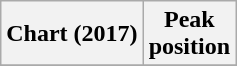<table class="wikitable plainrowheaders" style="text-align:center;">
<tr>
<th scope="col">Chart (2017)</th>
<th scope="col">Peak<br>position</th>
</tr>
<tr>
</tr>
</table>
